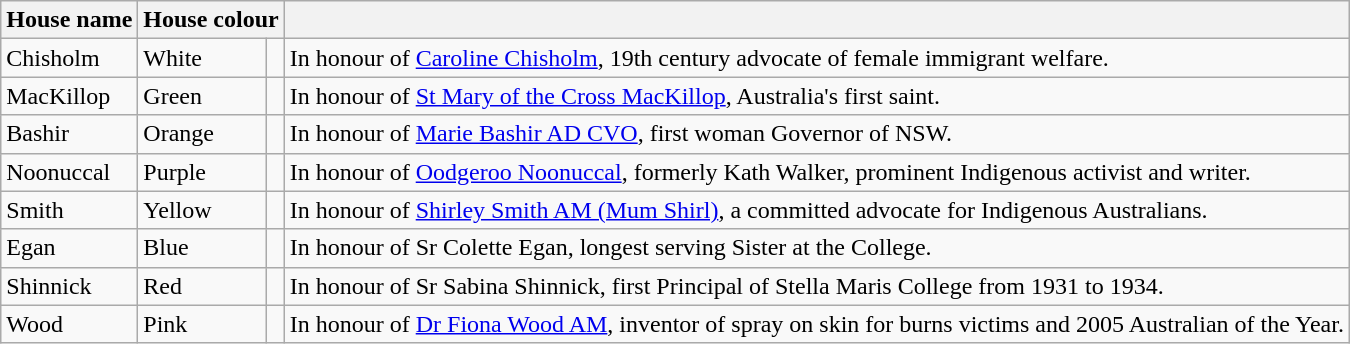<table class="wikitable sortable">
<tr>
<th>House name</th>
<th colspan=2>House colour</th>
<th></th>
</tr>
<tr>
<td>Chisholm</td>
<td>White</td>
<td></td>
<td>In honour of <a href='#'>Caroline Chisholm</a>, 19th century advocate of female immigrant welfare.</td>
</tr>
<tr>
<td>MacKillop</td>
<td>Green</td>
<td></td>
<td>In honour of <a href='#'>St Mary of the Cross MacKillop</a>, Australia's first saint.</td>
</tr>
<tr>
<td>Bashir</td>
<td>Orange</td>
<td></td>
<td>In honour of <a href='#'>Marie Bashir AD CVO</a>, first woman Governor of NSW.</td>
</tr>
<tr>
<td>Noonuccal</td>
<td>Purple</td>
<td></td>
<td>In honour of <a href='#'>Oodgeroo Noonuccal</a>, formerly Kath Walker, prominent Indigenous activist and writer.</td>
</tr>
<tr>
<td>Smith</td>
<td>Yellow</td>
<td></td>
<td>In honour of <a href='#'>Shirley Smith AM (Mum Shirl)</a>, a committed advocate for Indigenous Australians.</td>
</tr>
<tr>
<td>Egan</td>
<td>Blue</td>
<td></td>
<td>In honour of Sr Colette Egan, longest serving Sister at the College.</td>
</tr>
<tr>
<td>Shinnick</td>
<td>Red</td>
<td></td>
<td>In honour of Sr Sabina Shinnick, first Principal of Stella Maris College from 1931 to 1934.</td>
</tr>
<tr>
<td>Wood</td>
<td>Pink</td>
<td></td>
<td>In honour of <a href='#'>Dr Fiona Wood AM</a>, inventor of spray on skin for burns victims and 2005 Australian of the Year.</td>
</tr>
</table>
